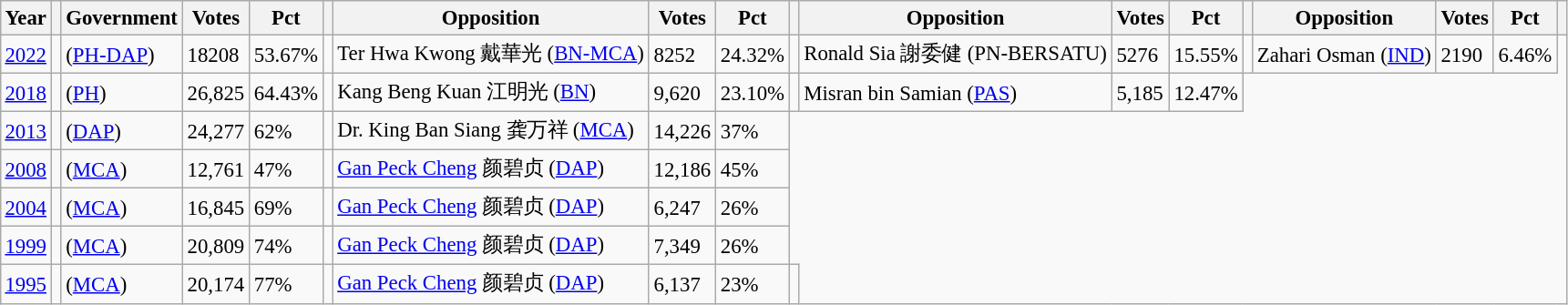<table class="wikitable" style="margin:0.5em ; font-size:95%">
<tr>
<th>Year</th>
<th></th>
<th>Government</th>
<th>Votes</th>
<th>Pct</th>
<th></th>
<th>Opposition</th>
<th>Votes</th>
<th>Pct</th>
<th></th>
<th>Opposition</th>
<th>Votes</th>
<th>Pct</th>
<th></th>
<th>Opposition</th>
<th>Votes</th>
<th>Pct</th>
<th></th>
</tr>
<tr>
<td><a href='#'>2022</a></td>
<td></td>
<td> (<a href='#'>PH-DAP</a>)</td>
<td>18208</td>
<td>53.67%</td>
<td></td>
<td>Ter Hwa Kwong 戴華光 (<a href='#'>BN-MCA</a>)</td>
<td>8252</td>
<td>24.32%</td>
<td></td>
<td>Ronald Sia 謝委健 (PN-BERSATU)</td>
<td>5276</td>
<td>15.55%</td>
<td></td>
<td>Zahari Osman (<a href='#'>IND</a>)</td>
<td>2190</td>
<td>6.46%</td>
</tr>
<tr>
<td><a href='#'>2018</a></td>
<td></td>
<td> (<a href='#'>PH</a>)</td>
<td>26,825</td>
<td>64.43%</td>
<td></td>
<td>Kang Beng Kuan 江明光 (<a href='#'>BN</a>)</td>
<td>9,620</td>
<td>23.10%</td>
<td></td>
<td>Misran bin Samian (<a href='#'>PAS</a>)</td>
<td>5,185</td>
<td>12.47%</td>
</tr>
<tr>
<td><a href='#'>2013</a></td>
<td></td>
<td> (<a href='#'>DAP</a>)</td>
<td>24,277</td>
<td>62%</td>
<td></td>
<td>Dr. King Ban Siang 龚万祥 (<a href='#'>MCA</a>)</td>
<td>14,226</td>
<td>37%</td>
</tr>
<tr>
<td><a href='#'>2008</a></td>
<td></td>
<td> (<a href='#'>MCA</a>)</td>
<td>12,761</td>
<td>47%</td>
<td></td>
<td><a href='#'>Gan Peck Cheng</a> 颜碧贞 (<a href='#'>DAP</a>)</td>
<td>12,186</td>
<td>45%</td>
</tr>
<tr>
<td><a href='#'>2004</a></td>
<td></td>
<td> (<a href='#'>MCA</a>)</td>
<td>16,845</td>
<td>69%</td>
<td></td>
<td><a href='#'>Gan Peck Cheng</a> 颜碧贞 (<a href='#'>DAP</a>)</td>
<td>6,247</td>
<td>26%</td>
</tr>
<tr>
<td><a href='#'>1999</a></td>
<td></td>
<td> (<a href='#'>MCA</a>)</td>
<td>20,809</td>
<td>74%</td>
<td></td>
<td><a href='#'>Gan Peck Cheng</a> 颜碧贞 (<a href='#'>DAP</a>)</td>
<td>7,349</td>
<td>26%</td>
</tr>
<tr>
<td><a href='#'>1995</a></td>
<td></td>
<td> (<a href='#'>MCA</a>)</td>
<td>20,174</td>
<td>77%</td>
<td></td>
<td><a href='#'>Gan Peck Cheng</a> 颜碧贞 (<a href='#'>DAP</a>)</td>
<td>6,137</td>
<td>23%</td>
<td></td>
</tr>
</table>
